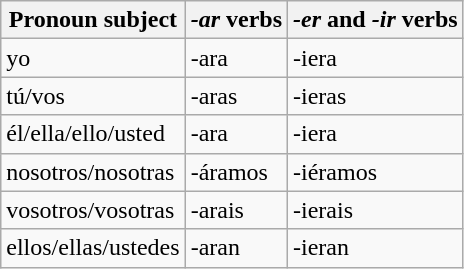<table class="wikitable">
<tr>
<th>Pronoun subject</th>
<th><em>-ar</em> verbs</th>
<th><em>-er</em> and <em>-ir</em> verbs</th>
</tr>
<tr>
<td>yo</td>
<td>-ara</td>
<td>-iera</td>
</tr>
<tr>
<td>tú/vos</td>
<td>-aras</td>
<td>-ieras</td>
</tr>
<tr>
<td>él/ella/ello/usted</td>
<td>-ara</td>
<td>-iera</td>
</tr>
<tr>
<td>nosotros/nosotras</td>
<td>-áramos</td>
<td>-iéramos</td>
</tr>
<tr>
<td>vosotros/vosotras</td>
<td>-arais</td>
<td>-ierais</td>
</tr>
<tr>
<td>ellos/ellas/ustedes</td>
<td>-aran</td>
<td>-ieran</td>
</tr>
</table>
